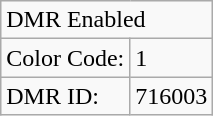<table class="wikitable">
<tr>
<td colspan="2">DMR Enabled</td>
</tr>
<tr>
<td>Color Code:</td>
<td>1</td>
</tr>
<tr>
<td>DMR ID:</td>
<td>716003</td>
</tr>
</table>
